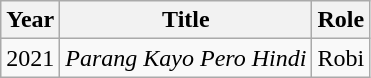<table class="wikitable sortable">
<tr>
<th>Year</th>
<th>Title</th>
<th>Role</th>
</tr>
<tr>
<td>2021</td>
<td><em>Parang Kayo Pero Hindi</em></td>
<td>Robi</td>
</tr>
</table>
